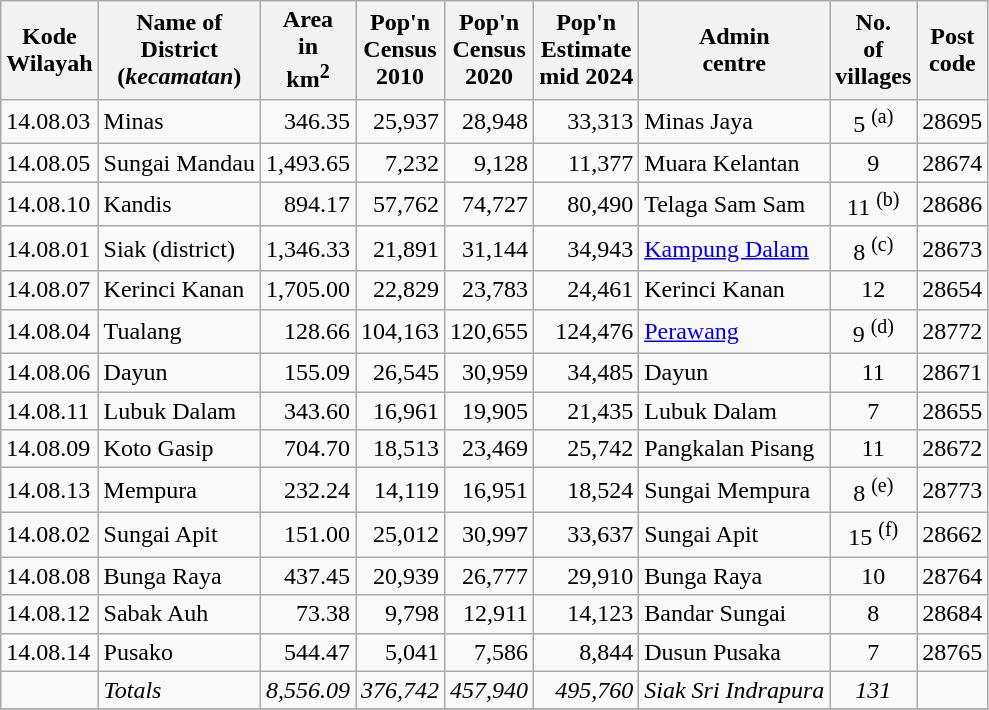<table class="sortable wikitable">
<tr>
<th>Kode <br>Wilayah</th>
<th>Name of<br>District<br>(<em>kecamatan</em>)</th>
<th>Area <br>in<br>km<sup>2</sup></th>
<th>Pop'n<br>Census<br>2010</th>
<th>Pop'n<br>Census<br>2020</th>
<th>Pop'n<br>Estimate<br>mid 2024</th>
<th>Admin <br> centre</th>
<th>No.<br>of<br>villages</th>
<th>Post<br>code</th>
</tr>
<tr>
<td>14.08.03</td>
<td>Minas</td>
<td align="right">346.35</td>
<td align="right">25,937</td>
<td align="right">28,948</td>
<td align="right">33,313</td>
<td>Minas Jaya</td>
<td align="center">5 <sup>(a)</sup></td>
<td>28695</td>
</tr>
<tr>
<td>14.08.05</td>
<td>Sungai Mandau</td>
<td align="right">1,493.65</td>
<td align="right">7,232</td>
<td align="right">9,128</td>
<td align="right">11,377</td>
<td>Muara Kelantan</td>
<td align="center">9</td>
<td>28674</td>
</tr>
<tr>
<td>14.08.10</td>
<td>Kandis</td>
<td align="right">894.17</td>
<td align="right">57,762</td>
<td align="right">74,727</td>
<td align="right">80,490</td>
<td>Telaga Sam Sam</td>
<td align="center">11 <sup>(b)</sup></td>
<td>28686</td>
</tr>
<tr>
<td>14.08.01</td>
<td>Siak (district)</td>
<td align="right">1,346.33</td>
<td align="right">21,891</td>
<td align="right">31,144</td>
<td align="right">34,943</td>
<td><a href='#'>Kampung Dalam</a></td>
<td align="center">8 <sup>(c)</sup></td>
<td>28673</td>
</tr>
<tr>
<td>14.08.07</td>
<td>Kerinci Kanan</td>
<td align="right">1,705.00</td>
<td align="right">22,829</td>
<td align="right">23,783</td>
<td align="right">24,461</td>
<td>Kerinci Kanan</td>
<td align="center">12</td>
<td>28654</td>
</tr>
<tr>
<td>14.08.04</td>
<td>Tualang</td>
<td align="right">128.66</td>
<td align="right">104,163</td>
<td align="right">120,655</td>
<td align="right">124,476</td>
<td><a href='#'>Perawang</a></td>
<td align="center">9 <sup>(d)</sup></td>
<td>28772</td>
</tr>
<tr>
<td>14.08.06</td>
<td>Dayun</td>
<td align="right">155.09</td>
<td align="right">26,545</td>
<td align="right">30,959</td>
<td align="right">34,485</td>
<td>Dayun</td>
<td align="center">11</td>
<td>28671</td>
</tr>
<tr>
<td>14.08.11</td>
<td>Lubuk Dalam</td>
<td align="right">343.60</td>
<td align="right">16,961</td>
<td align="right">19,905</td>
<td align="right">21,435</td>
<td>Lubuk Dalam</td>
<td align="center">7</td>
<td>28655</td>
</tr>
<tr>
<td>14.08.09</td>
<td>Koto Gasip</td>
<td align="right">704.70</td>
<td align="right">18,513</td>
<td align="right">23,469</td>
<td align="right">25,742</td>
<td>Pangkalan Pisang</td>
<td align="center">11</td>
<td>28672</td>
</tr>
<tr>
<td>14.08.13</td>
<td>Mempura</td>
<td align="right">232.24</td>
<td align="right">14,119</td>
<td align="right">16,951</td>
<td align="right">18,524</td>
<td>Sungai Mempura</td>
<td align="center">8 <sup>(e)</sup></td>
<td>28773</td>
</tr>
<tr>
<td>14.08.02</td>
<td>Sungai Apit</td>
<td align="right">151.00</td>
<td align="right">25,012</td>
<td align="right">30,997</td>
<td align="right">33,637</td>
<td>Sungai Apit</td>
<td align="center">15 <sup>(f)</sup></td>
<td>28662</td>
</tr>
<tr>
<td>14.08.08</td>
<td>Bunga Raya</td>
<td align="right">437.45</td>
<td align="right">20,939</td>
<td align="right">26,777</td>
<td align="right">29,910</td>
<td>Bunga Raya</td>
<td align="center">10</td>
<td>28764</td>
</tr>
<tr>
<td>14.08.12</td>
<td>Sabak Auh</td>
<td align="right">73.38</td>
<td align="right">9,798</td>
<td align="right">12,911</td>
<td align="right">14,123</td>
<td>Bandar Sungai</td>
<td align="center">8</td>
<td>28684</td>
</tr>
<tr>
<td>14.08.14</td>
<td>Pusako</td>
<td align="right">544.47</td>
<td align="right">5,041</td>
<td align="right">7,586</td>
<td align="right">8,844</td>
<td>Dusun Pusaka</td>
<td align="center">7</td>
<td>28765</td>
</tr>
<tr>
<td></td>
<td><em>Totals</em></td>
<td align="right"><em>8,556.09</em></td>
<td align="right"><em>376,742</em></td>
<td align="right"><em>457,940</em></td>
<td align="right"><em>495,760</em></td>
<td><em>Siak Sri Indrapura</em></td>
<td align="center"><em>131</em></td>
<td></td>
</tr>
<tr>
</tr>
</table>
